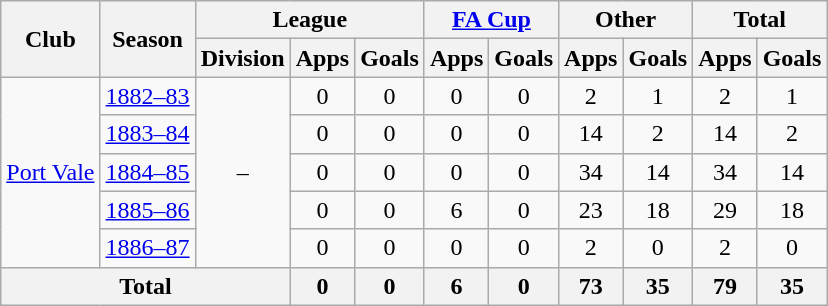<table class="wikitable" style="text-align:center">
<tr>
<th rowspan="2">Club</th>
<th rowspan="2">Season</th>
<th colspan="3">League</th>
<th colspan="2"><a href='#'>FA Cup</a></th>
<th colspan="2">Other</th>
<th colspan="2">Total</th>
</tr>
<tr>
<th>Division</th>
<th>Apps</th>
<th>Goals</th>
<th>Apps</th>
<th>Goals</th>
<th>Apps</th>
<th>Goals</th>
<th>Apps</th>
<th>Goals</th>
</tr>
<tr>
<td rowspan="5"><a href='#'>Port Vale</a></td>
<td><a href='#'>1882–83</a></td>
<td rowspan="5">–</td>
<td>0</td>
<td>0</td>
<td>0</td>
<td>0</td>
<td>2</td>
<td>1</td>
<td>2</td>
<td>1</td>
</tr>
<tr>
<td><a href='#'>1883–84</a></td>
<td>0</td>
<td>0</td>
<td>0</td>
<td>0</td>
<td>14</td>
<td>2</td>
<td>14</td>
<td>2</td>
</tr>
<tr>
<td><a href='#'>1884–85</a></td>
<td>0</td>
<td>0</td>
<td>0</td>
<td>0</td>
<td>34</td>
<td>14</td>
<td>34</td>
<td>14</td>
</tr>
<tr>
<td><a href='#'>1885–86</a></td>
<td>0</td>
<td>0</td>
<td>6</td>
<td>0</td>
<td>23</td>
<td>18</td>
<td>29</td>
<td>18</td>
</tr>
<tr>
<td><a href='#'>1886–87</a></td>
<td>0</td>
<td>0</td>
<td>0</td>
<td>0</td>
<td>2</td>
<td>0</td>
<td>2</td>
<td>0</td>
</tr>
<tr>
<th colspan="3">Total</th>
<th>0</th>
<th>0</th>
<th>6</th>
<th>0</th>
<th>73</th>
<th>35</th>
<th>79</th>
<th>35</th>
</tr>
</table>
